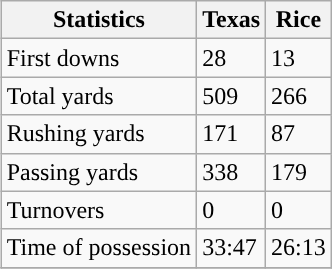<table class="wikitable" style="float: right;">
<tr>
<th>Statistics</th>
<th>Texas</th>
<th>Rice</th>
</tr>
<tr>
<td>First downs</td>
<td>28</td>
<td>13</td>
</tr>
<tr>
<td>Total yards</td>
<td>509</td>
<td>266</td>
</tr>
<tr>
<td>Rushing yards</td>
<td>171</td>
<td>87</td>
</tr>
<tr>
<td>Passing yards</td>
<td>338</td>
<td>179</td>
</tr>
<tr>
<td>Turnovers</td>
<td>0</td>
<td>0</td>
</tr>
<tr>
<td>Time of possession</td>
<td>33:47</td>
<td>26:13</td>
</tr>
<tr>
</tr>
</table>
